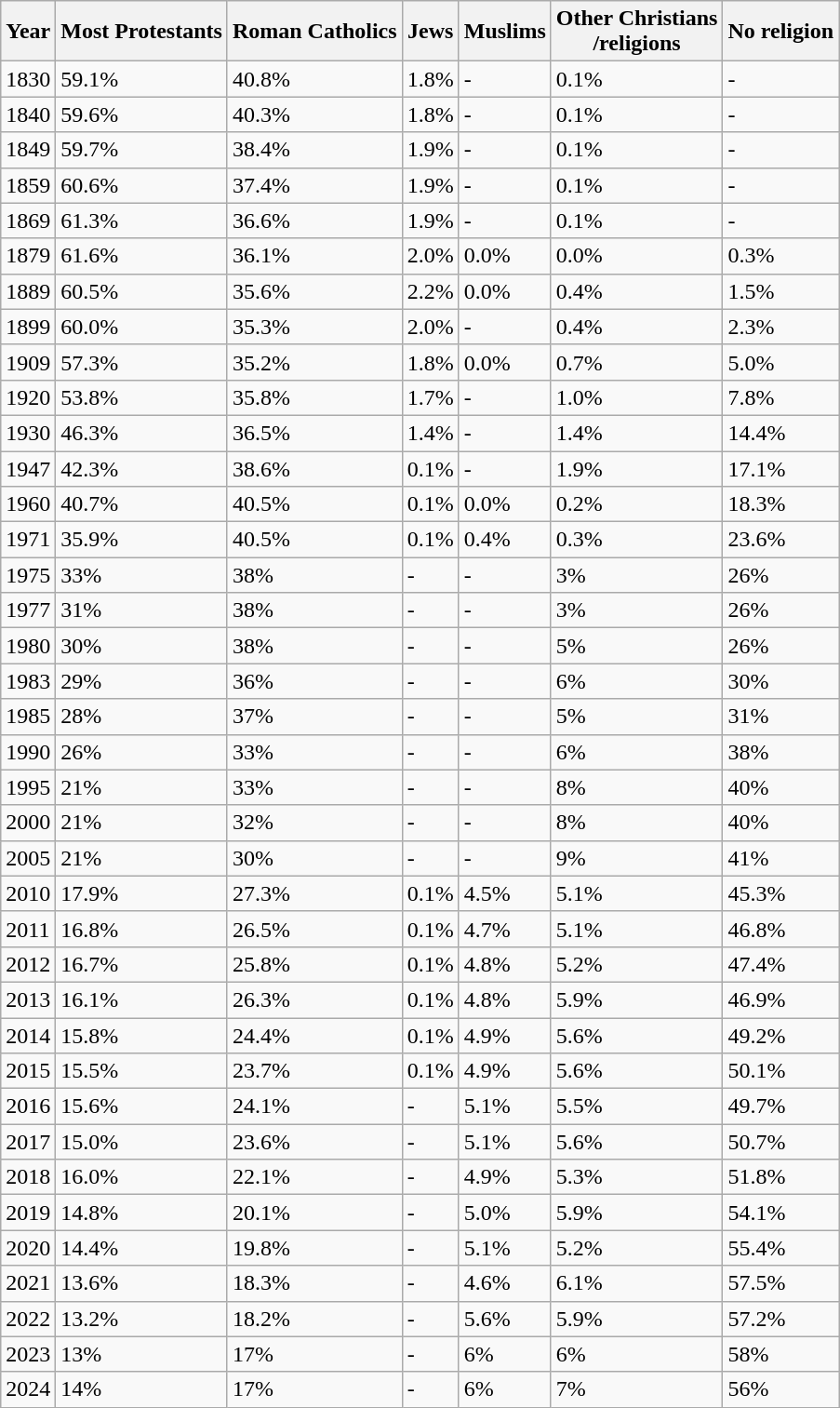<table class="wikitable">
<tr>
<th>Year</th>
<th>Most Protestants</th>
<th>Roman Catholics</th>
<th>Jews</th>
<th>Muslims</th>
<th>Other Christians<br>/religions</th>
<th>No religion</th>
</tr>
<tr>
<td>1830</td>
<td>59.1%</td>
<td>40.8%</td>
<td>1.8%</td>
<td>-</td>
<td>0.1%</td>
<td>-</td>
</tr>
<tr>
<td>1840</td>
<td>59.6%</td>
<td>40.3%</td>
<td>1.8%</td>
<td>-</td>
<td>0.1%</td>
<td>-</td>
</tr>
<tr>
<td>1849</td>
<td>59.7%</td>
<td>38.4%</td>
<td>1.9%</td>
<td>-</td>
<td>0.1%</td>
<td>-</td>
</tr>
<tr>
<td>1859</td>
<td>60.6%</td>
<td>37.4%</td>
<td>1.9%</td>
<td>-</td>
<td>0.1%</td>
<td>-</td>
</tr>
<tr>
<td>1869</td>
<td>61.3%</td>
<td>36.6%</td>
<td>1.9%</td>
<td>-</td>
<td>0.1%</td>
<td>-</td>
</tr>
<tr>
<td>1879</td>
<td>61.6%</td>
<td>36.1%</td>
<td>2.0%</td>
<td>0.0%</td>
<td>0.0%</td>
<td>0.3%</td>
</tr>
<tr>
<td>1889</td>
<td>60.5%</td>
<td>35.6%</td>
<td>2.2%</td>
<td>0.0%</td>
<td>0.4%</td>
<td>1.5%</td>
</tr>
<tr>
<td>1899</td>
<td>60.0%</td>
<td>35.3%</td>
<td>2.0%</td>
<td>-</td>
<td>0.4%</td>
<td>2.3%</td>
</tr>
<tr>
<td>1909</td>
<td>57.3%</td>
<td>35.2%</td>
<td>1.8%</td>
<td>0.0%</td>
<td>0.7%</td>
<td>5.0%</td>
</tr>
<tr>
<td>1920</td>
<td>53.8%</td>
<td>35.8%</td>
<td>1.7%</td>
<td>-</td>
<td>1.0%</td>
<td>7.8%</td>
</tr>
<tr>
<td>1930</td>
<td>46.3%</td>
<td>36.5%</td>
<td>1.4%</td>
<td>-</td>
<td>1.4%</td>
<td>14.4%</td>
</tr>
<tr>
<td>1947</td>
<td>42.3%</td>
<td>38.6%</td>
<td>0.1%</td>
<td>-</td>
<td>1.9%</td>
<td>17.1%</td>
</tr>
<tr>
<td>1960</td>
<td>40.7%</td>
<td>40.5%</td>
<td>0.1%</td>
<td>0.0%</td>
<td>0.2%</td>
<td>18.3%</td>
</tr>
<tr>
<td>1971</td>
<td>35.9%</td>
<td>40.5%</td>
<td>0.1%</td>
<td>0.4%</td>
<td>0.3%</td>
<td>23.6%</td>
</tr>
<tr>
<td>1975</td>
<td>33%</td>
<td>38%</td>
<td>-</td>
<td>-</td>
<td>3%</td>
<td>26%</td>
</tr>
<tr>
<td>1977</td>
<td>31%</td>
<td>38%</td>
<td>-</td>
<td>-</td>
<td>3%</td>
<td>26%</td>
</tr>
<tr>
<td>1980</td>
<td>30%</td>
<td>38%</td>
<td>-</td>
<td>-</td>
<td>5%</td>
<td>26%</td>
</tr>
<tr>
<td>1983</td>
<td>29%</td>
<td>36%</td>
<td>-</td>
<td>-</td>
<td>6%</td>
<td>30%</td>
</tr>
<tr>
<td>1985</td>
<td>28%</td>
<td>37%</td>
<td>-</td>
<td>-</td>
<td>5%</td>
<td>31%</td>
</tr>
<tr>
<td>1990</td>
<td>26%</td>
<td>33%</td>
<td>-</td>
<td>-</td>
<td>6%</td>
<td>38%</td>
</tr>
<tr>
<td>1995</td>
<td>21%</td>
<td>33%</td>
<td>-</td>
<td>-</td>
<td>8%</td>
<td>40%</td>
</tr>
<tr>
<td>2000</td>
<td>21%</td>
<td>32%</td>
<td>-</td>
<td>-</td>
<td>8%</td>
<td>40%</td>
</tr>
<tr>
<td>2005</td>
<td>21%</td>
<td>30%</td>
<td>-</td>
<td>-</td>
<td>9%</td>
<td>41%</td>
</tr>
<tr>
<td>2010</td>
<td>17.9%</td>
<td>27.3%</td>
<td>0.1%</td>
<td>4.5%</td>
<td>5.1%</td>
<td>45.3%</td>
</tr>
<tr>
<td>2011</td>
<td>16.8%</td>
<td>26.5%</td>
<td>0.1%</td>
<td>4.7%</td>
<td>5.1%</td>
<td>46.8%</td>
</tr>
<tr>
<td>2012</td>
<td>16.7%</td>
<td>25.8%</td>
<td>0.1%</td>
<td>4.8%</td>
<td>5.2%</td>
<td>47.4%</td>
</tr>
<tr>
<td>2013</td>
<td>16.1%</td>
<td>26.3%</td>
<td>0.1%</td>
<td>4.8%</td>
<td>5.9%</td>
<td>46.9%</td>
</tr>
<tr>
<td>2014</td>
<td>15.8%</td>
<td>24.4%</td>
<td>0.1%</td>
<td>4.9%</td>
<td>5.6%</td>
<td>49.2%</td>
</tr>
<tr>
<td>2015</td>
<td>15.5%</td>
<td>23.7%</td>
<td>0.1%</td>
<td>4.9%</td>
<td>5.6%</td>
<td>50.1%</td>
</tr>
<tr>
<td>2016</td>
<td>15.6%</td>
<td>24.1%</td>
<td>-</td>
<td>5.1%</td>
<td>5.5%</td>
<td>49.7%</td>
</tr>
<tr>
<td>2017</td>
<td>15.0%</td>
<td>23.6%</td>
<td>-</td>
<td>5.1%</td>
<td>5.6%</td>
<td>50.7%</td>
</tr>
<tr>
<td>2018</td>
<td>16.0%</td>
<td>22.1%</td>
<td>-</td>
<td>4.9%</td>
<td>5.3%</td>
<td>51.8%</td>
</tr>
<tr>
<td>2019</td>
<td>14.8%</td>
<td>20.1%</td>
<td>-</td>
<td>5.0%</td>
<td>5.9%</td>
<td>54.1%</td>
</tr>
<tr>
<td>2020</td>
<td>14.4%</td>
<td>19.8%</td>
<td>-</td>
<td>5.1%</td>
<td>5.2%</td>
<td>55.4%</td>
</tr>
<tr>
<td>2021</td>
<td>13.6%</td>
<td>18.3%</td>
<td>-</td>
<td>4.6%</td>
<td>6.1%</td>
<td>57.5%</td>
</tr>
<tr>
<td>2022</td>
<td>13.2%</td>
<td>18.2%</td>
<td>-</td>
<td>5.6%</td>
<td>5.9%</td>
<td>57.2%</td>
</tr>
<tr>
<td>2023</td>
<td>13%</td>
<td>17%</td>
<td>-</td>
<td>6%</td>
<td>6%</td>
<td>58%</td>
</tr>
<tr>
<td>2024</td>
<td>14%</td>
<td>17%</td>
<td>-</td>
<td>6%</td>
<td>7%</td>
<td>56%</td>
</tr>
</table>
